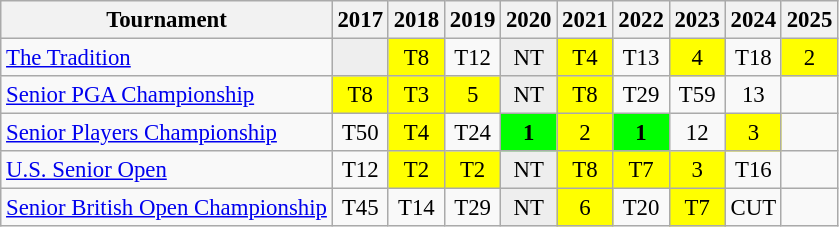<table class="wikitable" style="font-size:95%;text-align:center;">
<tr>
<th>Tournament</th>
<th>2017</th>
<th>2018</th>
<th>2019</th>
<th>2020</th>
<th>2021</th>
<th>2022</th>
<th>2023</th>
<th>2024</th>
<th>2025</th>
</tr>
<tr>
<td align=left><a href='#'>The Tradition</a></td>
<td style="background:#eeeeee;"></td>
<td style="background:yellow;">T8</td>
<td>T12</td>
<td style="background:#eeeeee;">NT</td>
<td style="background:yellow;">T4</td>
<td>T13</td>
<td style="background:yellow;">4</td>
<td>T18</td>
<td style="background:yellow;">2</td>
</tr>
<tr>
<td align=left><a href='#'>Senior PGA Championship</a></td>
<td style="background:yellow;">T8</td>
<td style="background:yellow;">T3</td>
<td style="background:yellow;">5</td>
<td style="background:#eeeeee;">NT</td>
<td style="background:yellow;">T8</td>
<td>T29</td>
<td>T59</td>
<td>13</td>
<td></td>
</tr>
<tr>
<td align=left><a href='#'>Senior Players Championship</a></td>
<td>T50</td>
<td style="background:yellow;">T4</td>
<td>T24</td>
<td style="background:lime;"><strong>1</strong></td>
<td style="background:yellow;">2</td>
<td style="background:lime;"><strong>1</strong></td>
<td>12</td>
<td style="background:yellow;">3</td>
<td></td>
</tr>
<tr>
<td align=left><a href='#'>U.S. Senior Open</a></td>
<td>T12</td>
<td style="background:yellow;">T2</td>
<td style="background:yellow;">T2</td>
<td style="background:#eeeeee;">NT</td>
<td style="background:yellow;">T8</td>
<td style="background:yellow;">T7</td>
<td style="background:yellow;">3</td>
<td>T16</td>
<td></td>
</tr>
<tr>
<td align=left><a href='#'>Senior British Open Championship</a></td>
<td>T45</td>
<td>T14</td>
<td>T29</td>
<td style="background:#eeeeee;">NT</td>
<td style="background:yellow;">6</td>
<td>T20</td>
<td style="background:yellow;">T7</td>
<td>CUT</td>
<td></td>
</tr>
</table>
